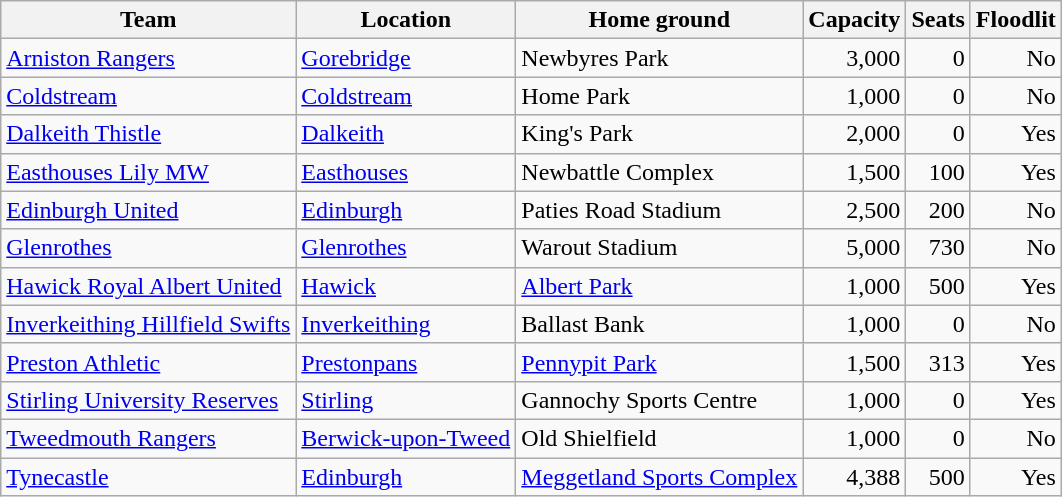<table class="wikitable sortable">
<tr>
<th>Team</th>
<th>Location</th>
<th>Home ground</th>
<th data-sort-type="number">Capacity</th>
<th data-sort-type="number">Seats</th>
<th>Floodlit</th>
</tr>
<tr>
<td><a href='#'>Arniston Rangers</a></td>
<td><a href='#'>Gorebridge</a></td>
<td>Newbyres Park</td>
<td align=right>3,000</td>
<td align=right>0</td>
<td align=right>No</td>
</tr>
<tr>
<td><a href='#'>Coldstream</a> </td>
<td><a href='#'>Coldstream</a></td>
<td>Home Park</td>
<td align=right>1,000</td>
<td align=right>0</td>
<td align=right>No</td>
</tr>
<tr>
<td><a href='#'>Dalkeith Thistle</a></td>
<td><a href='#'>Dalkeith</a></td>
<td>King's Park</td>
<td align=right>2,000</td>
<td align=right>0</td>
<td align=right>Yes</td>
</tr>
<tr>
<td><a href='#'>Easthouses Lily MW</a> </td>
<td><a href='#'>Easthouses</a></td>
<td>Newbattle Complex</td>
<td align=right>1,500</td>
<td align=right>100</td>
<td align=right>Yes</td>
</tr>
<tr>
<td><a href='#'>Edinburgh United</a></td>
<td><a href='#'>Edinburgh</a></td>
<td>Paties Road Stadium</td>
<td align=right>2,500</td>
<td align=right>200</td>
<td align=right>No</td>
</tr>
<tr>
<td><a href='#'>Glenrothes</a></td>
<td><a href='#'>Glenrothes</a></td>
<td>Warout Stadium </td>
<td align=right>5,000</td>
<td align=right>730</td>
<td align=right>No</td>
</tr>
<tr>
<td><a href='#'>Hawick Royal Albert United</a> </td>
<td><a href='#'>Hawick</a></td>
<td><a href='#'>Albert Park</a></td>
<td align=right>1,000</td>
<td align=right>500</td>
<td align=right>Yes</td>
</tr>
<tr>
<td><a href='#'>Inverkeithing Hillfield Swifts</a></td>
<td><a href='#'>Inverkeithing</a></td>
<td>Ballast Bank</td>
<td align=right>1,000</td>
<td align=right>0</td>
<td align=right>No</td>
</tr>
<tr>
<td><a href='#'>Preston Athletic</a> </td>
<td><a href='#'>Prestonpans</a></td>
<td><a href='#'>Pennypit Park</a></td>
<td align=right>1,500</td>
<td align=right>313</td>
<td align=right>Yes</td>
</tr>
<tr>
<td><a href='#'>Stirling University Reserves</a></td>
<td><a href='#'>Stirling</a></td>
<td>Gannochy Sports Centre</td>
<td align=right>1,000</td>
<td align=right>0</td>
<td align=right>Yes</td>
</tr>
<tr>
<td><a href='#'>Tweedmouth Rangers</a></td>
<td><a href='#'>Berwick-upon-Tweed</a></td>
<td>Old Shielfield</td>
<td align=right>1,000</td>
<td align=right>0</td>
<td align=right>No</td>
</tr>
<tr>
<td><a href='#'>Tynecastle</a> </td>
<td><a href='#'>Edinburgh</a></td>
<td><a href='#'>Meggetland Sports Complex</a></td>
<td align=right>4,388</td>
<td align=right>500</td>
<td align=right>Yes</td>
</tr>
</table>
